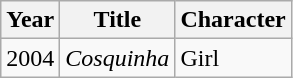<table class="wikitable">
<tr>
<th>Year</th>
<th>Title</th>
<th>Character</th>
</tr>
<tr>
<td>2004</td>
<td><em>Cosquinha</em></td>
<td>Girl</td>
</tr>
</table>
